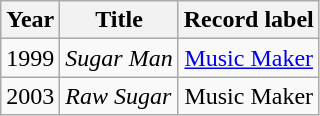<table class="wikitable sortable">
<tr>
<th>Year</th>
<th>Title</th>
<th>Record label</th>
</tr>
<tr>
<td>1999</td>
<td><em>Sugar Man</em></td>
<td style="text-align:center;"><a href='#'>Music Maker</a></td>
</tr>
<tr>
<td>2003</td>
<td><em>Raw Sugar</em></td>
<td style="text-align:center;">Music Maker</td>
</tr>
</table>
